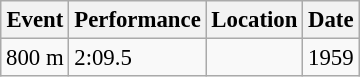<table class="wikitable" style="border-collapse: collapse; font-size: 95%;">
<tr>
<th scope="col">Event</th>
<th scope="col">Performance</th>
<th scope="col">Location</th>
<th scope="col">Date</th>
</tr>
<tr>
<td>800 m</td>
<td>2:09.5</td>
<td></td>
<td>1959</td>
</tr>
</table>
